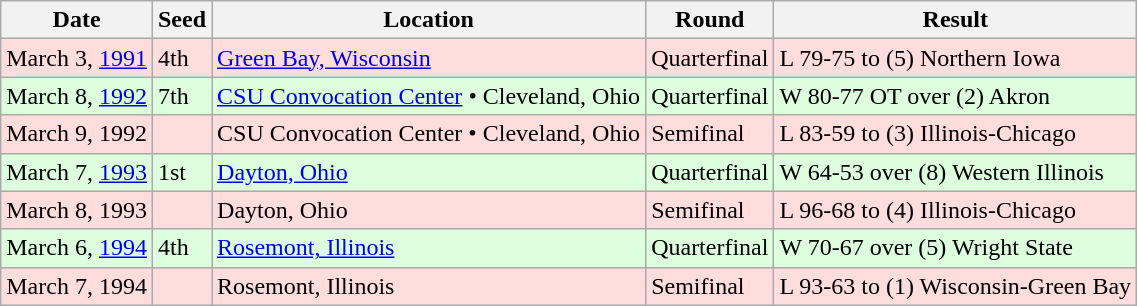<table class="wikitable">
<tr>
<th>Date</th>
<th>Seed</th>
<th>Location</th>
<th>Round</th>
<th>Result</th>
</tr>
<tr style="background:#fdd;">
<td>March 3, <a href='#'>1991</a></td>
<td>4th</td>
<td><a href='#'>Green Bay, Wisconsin</a></td>
<td>Quarterfinal</td>
<td>L 79-75 to (5) Northern Iowa</td>
</tr>
<tr style="background:#dfd;">
<td>March 8, <a href='#'>1992</a></td>
<td>7th</td>
<td><a href='#'>CSU Convocation Center</a> • Cleveland, Ohio</td>
<td>Quarterfinal</td>
<td>W 80-77 OT over (2) Akron</td>
</tr>
<tr style="background:#fdd;">
<td>March 9, 1992</td>
<td></td>
<td>CSU Convocation Center • Cleveland, Ohio</td>
<td>Semifinal</td>
<td>L 83-59 to (3) Illinois-Chicago</td>
</tr>
<tr style="background:#dfd;">
<td>March 7, <a href='#'>1993</a></td>
<td>1st</td>
<td><a href='#'>Dayton, Ohio</a></td>
<td>Quarterfinal</td>
<td>W 64-53 over (8) Western Illinois</td>
</tr>
<tr style="background:#fdd;">
<td>March 8, 1993</td>
<td></td>
<td>Dayton, Ohio</td>
<td>Semifinal</td>
<td>L 96-68 to (4) Illinois-Chicago</td>
</tr>
<tr style="background:#dfd;">
<td>March 6, <a href='#'>1994</a></td>
<td>4th</td>
<td><a href='#'>Rosemont, Illinois</a></td>
<td>Quarterfinal</td>
<td>W 70-67 over (5) Wright State</td>
</tr>
<tr style="background:#fdd;">
<td>March 7, 1994</td>
<td></td>
<td>Rosemont, Illinois</td>
<td>Semifinal</td>
<td>L 93-63 to (1) Wisconsin-Green Bay</td>
</tr>
</table>
